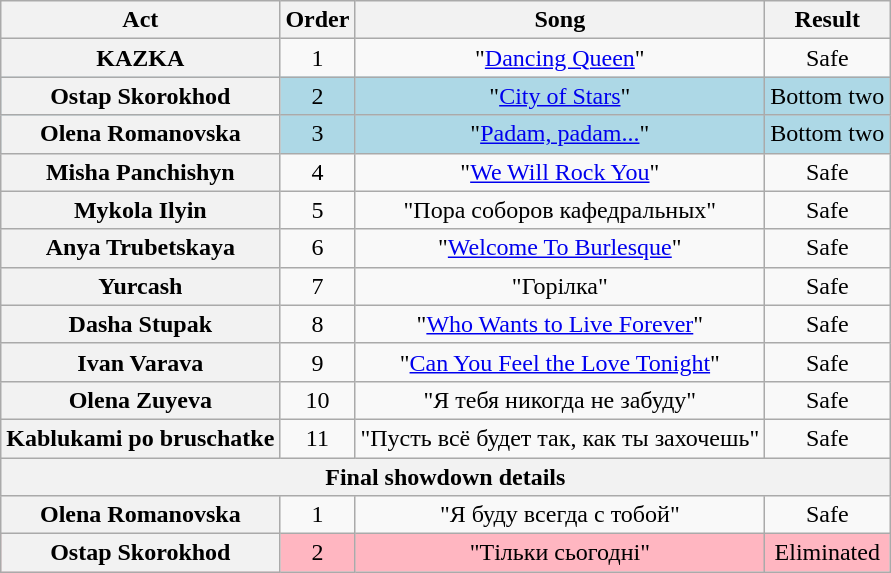<table class="wikitable plainrowheaders" style="text-align:center;">
<tr>
<th scope="col">Act</th>
<th scope="col">Order</th>
<th scope="col">Song</th>
<th scope="col">Result</th>
</tr>
<tr>
<th scope="row">KAZKA</th>
<td>1</td>
<td>"<a href='#'>Dancing Queen</a>"</td>
<td>Safe</td>
</tr>
<tr style="background:lightblue;">
<th scope="row">Ostap Skorokhod</th>
<td>2</td>
<td>"<a href='#'>City of Stars</a>"</td>
<td>Bottom two</td>
</tr>
<tr style="background:lightblue;">
<th scope="row">Olena Romanovska</th>
<td>3</td>
<td>"<a href='#'>Padam, padam...</a>"</td>
<td>Bottom two</td>
</tr>
<tr>
<th scope="row">Misha Panchishyn</th>
<td>4</td>
<td>"<a href='#'>We Will Rock You</a>"</td>
<td>Safe</td>
</tr>
<tr>
<th scope="row">Mykola Ilyin</th>
<td>5</td>
<td>"Пора соборов кафедральных"</td>
<td>Safe</td>
</tr>
<tr>
<th scope="row">Anya Trubetskaya</th>
<td>6</td>
<td>"<a href='#'>Welcome To Burlesque</a>"</td>
<td>Safe</td>
</tr>
<tr>
<th scope="row">Yurcash</th>
<td>7</td>
<td>"Горілка"</td>
<td>Safe</td>
</tr>
<tr>
<th scope="row">Dasha Stupak</th>
<td>8</td>
<td>"<a href='#'>Who Wants to Live Forever</a>"</td>
<td>Safe</td>
</tr>
<tr>
<th scope="row">Ivan Varava</th>
<td>9</td>
<td>"<a href='#'>Can You Feel the Love Tonight</a>"</td>
<td>Safe</td>
</tr>
<tr>
<th scope="row">Olena Zuyeva</th>
<td>10</td>
<td>"Я тебя никогда не забуду"</td>
<td>Safe</td>
</tr>
<tr>
<th scope="row">Kablukami po bruschatke</th>
<td>11</td>
<td>"Пусть всё будет так, как ты захочешь"</td>
<td>Safe</td>
</tr>
<tr>
<th colspan="4">Final showdown details</th>
</tr>
<tr>
<th scope="row">Olena Romanovska</th>
<td>1</td>
<td>"Я буду всегда с тобой"</td>
<td>Safe</td>
</tr>
<tr style="background:lightpink;">
<th scope="row">Ostap Skorokhod</th>
<td>2</td>
<td>"Тільки сьогодні"</td>
<td>Eliminated</td>
</tr>
</table>
